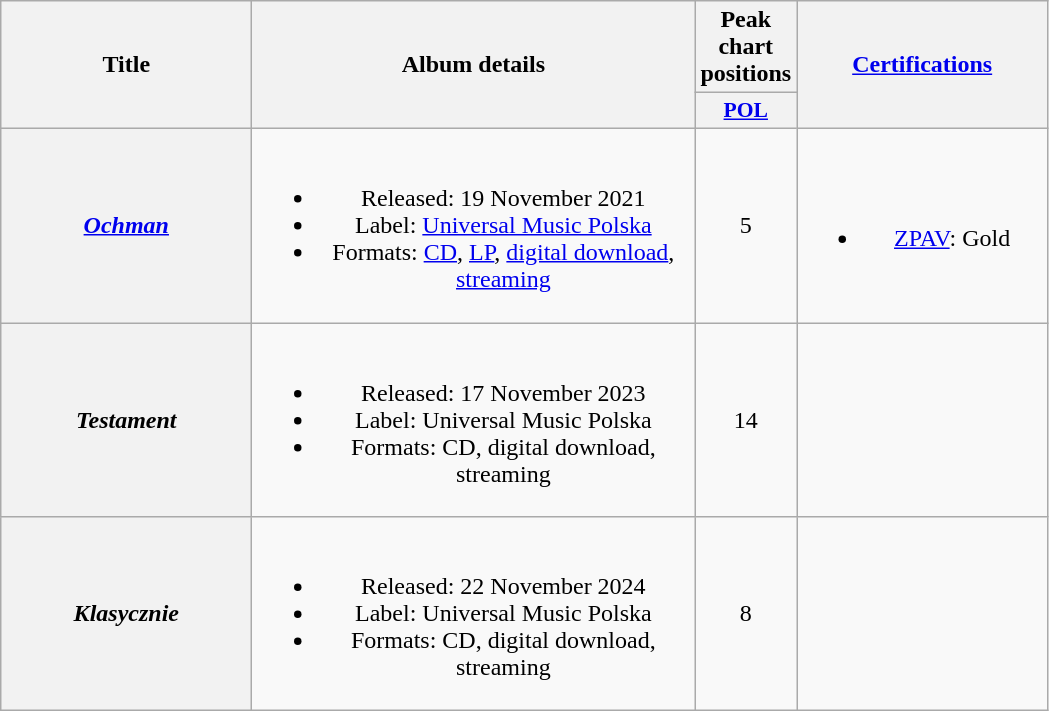<table class="wikitable plainrowheaders" style="text-align:center;">
<tr>
<th scope="col" rowspan="2" style="width:10em;">Title</th>
<th scope="col" rowspan="2" style="width:18em;">Album details</th>
<th>Peak chart positions</th>
<th scope="col" rowspan="2" style="width:10em;"><a href='#'>Certifications</a></th>
</tr>
<tr>
<th scope="col" style="width:3em;font-size:90%;"><a href='#'>POL</a><br></th>
</tr>
<tr>
<th scope="row"><em><a href='#'>Ochman</a></em></th>
<td><br><ul><li>Released: 19 November 2021</li><li>Label: <a href='#'>Universal Music Polska</a></li><li>Formats: <a href='#'>CD</a>, <a href='#'>LP</a>, <a href='#'>digital download</a>, <a href='#'>streaming</a></li></ul></td>
<td>5</td>
<td><br><ul><li><a href='#'>ZPAV</a>: Gold</li></ul></td>
</tr>
<tr>
<th scope="row"><em>Testament</em></th>
<td><br><ul><li>Released: 17 November 2023</li><li>Label: Universal Music Polska</li><li>Formats: CD, digital download, streaming</li></ul></td>
<td>14</td>
<td></td>
</tr>
<tr>
<th scope="row"><em>Klasycznie</em></th>
<td><br><ul><li>Released: 22 November 2024</li><li>Label: Universal Music Polska</li><li>Formats: CD, digital download, streaming</li></ul></td>
<td>8</td>
<td></td>
</tr>
</table>
